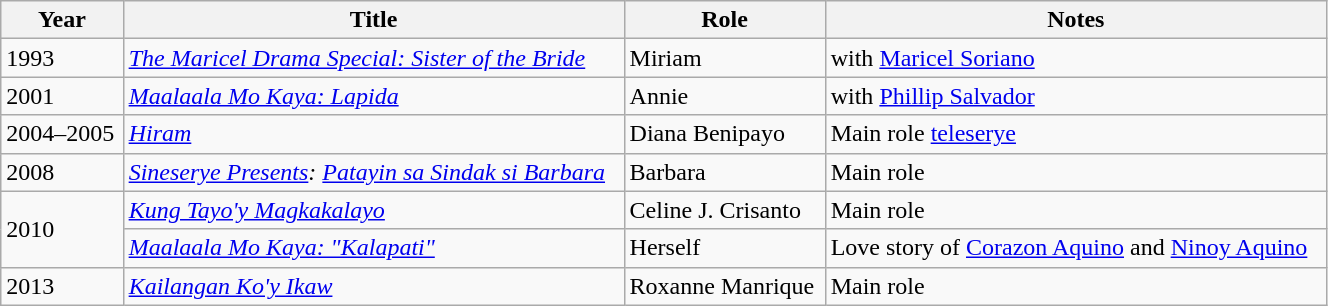<table class="wikitable" style="width:70%;">
<tr>
<th>Year</th>
<th>Title</th>
<th>Role</th>
<th>Notes</th>
</tr>
<tr>
<td>1993</td>
<td><em><a href='#'>The Maricel Drama Special: Sister of the Bride</a></em></td>
<td>Miriam</td>
<td>with <a href='#'>Maricel Soriano</a></td>
</tr>
<tr>
<td>2001</td>
<td><em><a href='#'>Maalaala Mo Kaya: Lapida</a></em></td>
<td>Annie</td>
<td>with <a href='#'>Phillip Salvador</a></td>
</tr>
<tr>
<td>2004–2005</td>
<td><em><a href='#'>Hiram</a></em> </td>
<td>Diana Benipayo</td>
<td>Main role <a href='#'>teleserye</a></td>
</tr>
<tr>
<td>2008</td>
<td><em><a href='#'>Sineserye Presents</a>: <a href='#'>Patayin sa Sindak si Barbara</a></em></td>
<td>Barbara</td>
<td>Main role</td>
</tr>
<tr>
<td rowspan=2>2010</td>
<td><em><a href='#'>Kung Tayo'y Magkakalayo</a></em></td>
<td>Celine J. Crisanto</td>
<td>Main role</td>
</tr>
<tr>
<td><em><a href='#'>Maalaala Mo Kaya: "Kalapati"</a></em></td>
<td>Herself</td>
<td>Love story of <a href='#'>Corazon Aquino</a> and <a href='#'>Ninoy Aquino</a></td>
</tr>
<tr>
<td>2013</td>
<td><em><a href='#'>Kailangan Ko'y Ikaw</a></em> </td>
<td>Roxanne Manrique</td>
<td>Main role</td>
</tr>
</table>
